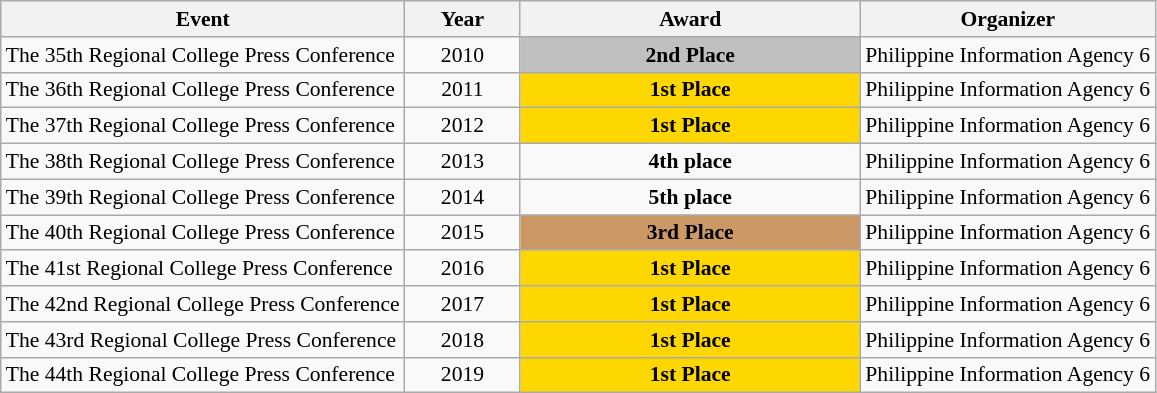<table class="wikitable sortable" style="text-align:center; font-size:90%;">
<tr bgcolor="#efefef">
<th>Event</th>
<th width=10%>Year</th>
<th width=220px>Award</th>
<th>Organizer</th>
</tr>
<tr>
<td align=left>The 35th Regional College Press Conference</td>
<td>2010</td>
<td bgcolor="silver"><strong>2nd Place</strong></td>
<td>Philippine Information Agency 6</td>
</tr>
<tr>
<td align=left>The 36th Regional College Press Conference</td>
<td>2011</td>
<td bgcolor="gold"><strong>1st Place</strong></td>
<td>Philippine Information Agency 6</td>
</tr>
<tr>
<td align=left>The 37th Regional College Press Conference</td>
<td>2012</td>
<td bgcolor="gold"><strong>1st Place</strong></td>
<td>Philippine Information Agency 6</td>
</tr>
<tr>
<td align=left>The 38th Regional College Press Conference</td>
<td>2013</td>
<td bgcolor=""><strong>4th place</strong></td>
<td>Philippine Information Agency 6</td>
</tr>
<tr>
<td align=left>The 39th Regional College Press Conference</td>
<td>2014</td>
<td bgcolor=""><strong>5th place</strong></td>
<td>Philippine Information Agency 6</td>
</tr>
<tr>
<td align=left>The 40th Regional College Press Conference</td>
<td>2015</td>
<td bgcolor="#cc9966"><strong>3rd Place</strong></td>
<td>Philippine Information Agency 6</td>
</tr>
<tr>
<td align=left>The 41st Regional College Press Conference</td>
<td>2016</td>
<td bgcolor="gold"><strong>1st Place</strong></td>
<td>Philippine Information Agency 6</td>
</tr>
<tr>
<td align=left>The 42nd Regional College Press Conference</td>
<td>2017</td>
<td bgcolor="gold"><strong>1st Place</strong></td>
<td>Philippine Information Agency 6</td>
</tr>
<tr>
<td align=left>The 43rd Regional College Press Conference</td>
<td>2018</td>
<td bgcolor="gold"><strong>1st Place</strong></td>
<td>Philippine Information Agency 6</td>
</tr>
<tr>
<td align=left>The 44th Regional College Press Conference</td>
<td>2019</td>
<td bgcolor="gold"><strong>1st Place</strong></td>
<td>Philippine Information Agency 6</td>
</tr>
</table>
